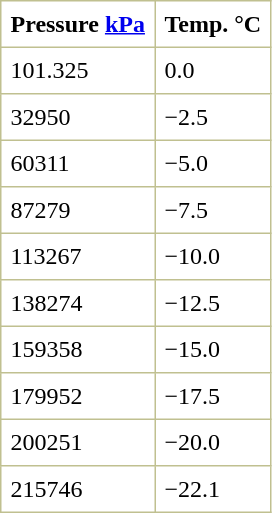<table border="1" cellspacing="0" cellpadding="6" style="margin: 0 0 0 0.5em; background: white; border-collapse: collapse; border-color: #C0C090;">
<tr>
<td><strong>Pressure <a href='#'>kPa</a></strong></td>
<td><strong>Temp. °C</strong></td>
</tr>
<tr>
<td>101.325</td>
<td>0.0</td>
</tr>
<tr>
<td>32950</td>
<td>−2.5</td>
</tr>
<tr>
<td>60311</td>
<td>−5.0</td>
</tr>
<tr>
<td>87279</td>
<td>−7.5</td>
</tr>
<tr>
<td>113267</td>
<td>−10.0</td>
</tr>
<tr>
<td>138274</td>
<td>−12.5</td>
</tr>
<tr>
<td>159358</td>
<td>−15.0</td>
</tr>
<tr>
<td>179952</td>
<td>−17.5</td>
</tr>
<tr>
<td>200251</td>
<td>−20.0</td>
</tr>
<tr>
<td>215746</td>
<td>−22.1</td>
</tr>
</table>
